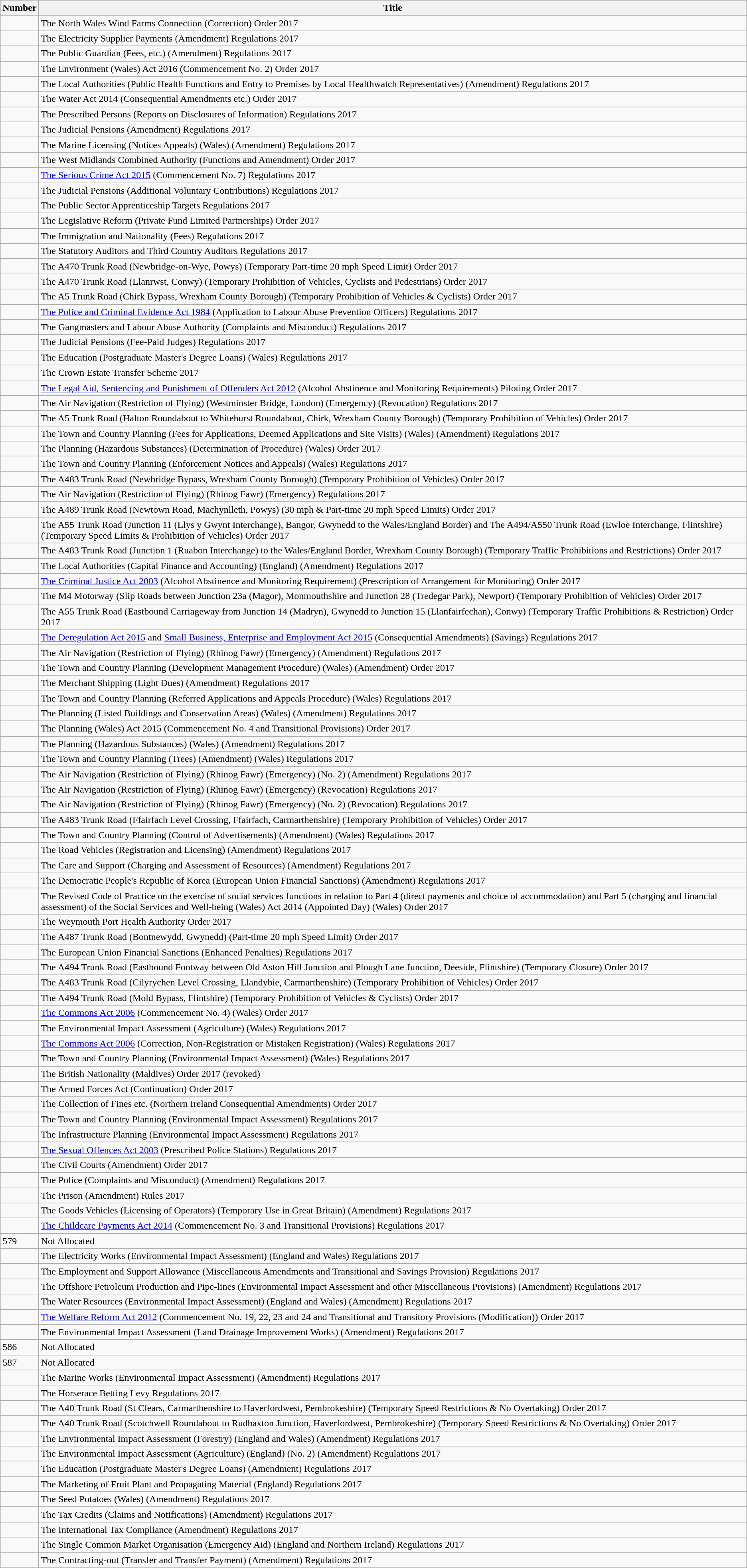<table class="wikitable collapsible">
<tr>
<th>Number</th>
<th>Title</th>
</tr>
<tr>
<td></td>
<td>The North Wales Wind Farms Connection (Correction) Order 2017</td>
</tr>
<tr>
<td></td>
<td>The Electricity Supplier Payments (Amendment) Regulations 2017</td>
</tr>
<tr>
<td></td>
<td>The Public Guardian (Fees, etc.) (Amendment) Regulations 2017</td>
</tr>
<tr>
<td></td>
<td>The Environment (Wales) Act 2016 (Commencement No. 2) Order 2017</td>
</tr>
<tr>
<td></td>
<td>The Local Authorities (Public Health Functions and Entry to Premises by Local Healthwatch Representatives) (Amendment) Regulations 2017</td>
</tr>
<tr>
<td></td>
<td>The Water Act 2014 (Consequential Amendments etc.) Order 2017</td>
</tr>
<tr>
<td></td>
<td>The Prescribed Persons (Reports on Disclosures of Information) Regulations 2017</td>
</tr>
<tr>
<td></td>
<td>The Judicial Pensions (Amendment) Regulations 2017</td>
</tr>
<tr>
<td></td>
<td>The Marine Licensing (Notices Appeals) (Wales) (Amendment) Regulations 2017</td>
</tr>
<tr>
<td></td>
<td>The West Midlands Combined Authority (Functions and Amendment) Order 2017</td>
</tr>
<tr>
<td></td>
<td><a href='#'>The Serious Crime Act 2015</a> (Commencement No. 7) Regulations 2017</td>
</tr>
<tr>
<td></td>
<td>The Judicial Pensions (Additional Voluntary Contributions) Regulations 2017</td>
</tr>
<tr>
<td></td>
<td>The Public Sector Apprenticeship Targets Regulations 2017</td>
</tr>
<tr>
<td></td>
<td>The Legislative Reform (Private Fund Limited Partnerships) Order 2017</td>
</tr>
<tr>
<td></td>
<td>The Immigration and Nationality (Fees) Regulations 2017</td>
</tr>
<tr>
<td></td>
<td>The Statutory Auditors and Third Country Auditors Regulations 2017</td>
</tr>
<tr>
<td></td>
<td>The A470 Trunk Road (Newbridge-on-Wye, Powys) (Temporary Part-time 20 mph Speed Limit) Order 2017</td>
</tr>
<tr>
<td></td>
<td>The A470 Trunk Road (Llanrwst, Conwy) (Temporary Prohibition of Vehicles, Cyclists and Pedestrians) Order 2017</td>
</tr>
<tr>
<td></td>
<td>The A5 Trunk Road (Chirk Bypass, Wrexham County Borough) (Temporary Prohibition of Vehicles & Cyclists) Order 2017</td>
</tr>
<tr>
<td></td>
<td><a href='#'>The Police and Criminal Evidence Act 1984</a> (Application to Labour Abuse Prevention Officers) Regulations 2017</td>
</tr>
<tr>
<td></td>
<td>The Gangmasters and Labour Abuse Authority (Complaints and Misconduct) Regulations 2017</td>
</tr>
<tr>
<td></td>
<td>The Judicial Pensions (Fee-Paid Judges) Regulations 2017</td>
</tr>
<tr>
<td></td>
<td>The Education (Postgraduate Master's Degree Loans) (Wales) Regulations 2017</td>
</tr>
<tr>
<td></td>
<td>The Crown Estate Transfer Scheme 2017</td>
</tr>
<tr>
<td></td>
<td><a href='#'>The Legal Aid, Sentencing and Punishment of Offenders Act 2012</a> (Alcohol Abstinence and Monitoring Requirements) Piloting Order 2017</td>
</tr>
<tr>
<td></td>
<td>The Air Navigation (Restriction of Flying) (Westminster Bridge, London) (Emergency) (Revocation) Regulations 2017</td>
</tr>
<tr>
<td></td>
<td>The A5 Trunk Road (Halton Roundabout to Whitehurst Roundabout, Chirk, Wrexham County Borough) (Temporary Prohibition of Vehicles) Order 2017</td>
</tr>
<tr>
<td></td>
<td>The Town and Country Planning (Fees for Applications, Deemed Applications and Site Visits) (Wales) (Amendment) Regulations 2017</td>
</tr>
<tr>
<td></td>
<td>The Planning (Hazardous Substances) (Determination of Procedure) (Wales) Order 2017</td>
</tr>
<tr>
<td></td>
<td>The Town and Country Planning (Enforcement Notices and Appeals) (Wales) Regulations 2017</td>
</tr>
<tr>
<td></td>
<td>The A483 Trunk Road (Newbridge Bypass, Wrexham County Borough) (Temporary Prohibition of Vehicles) Order 2017</td>
</tr>
<tr>
<td></td>
<td>The Air Navigation (Restriction of Flying) (Rhinog Fawr) (Emergency) Regulations 2017</td>
</tr>
<tr>
<td></td>
<td>The A489 Trunk Road (Newtown Road, Machynlleth, Powys) (30 mph & Part-time 20 mph Speed Limits) Order 2017</td>
</tr>
<tr>
<td></td>
<td>The A55 Trunk Road (Junction 11 (Llys y Gwynt Interchange), Bangor, Gwynedd to the Wales/England Border) and The A494/A550 Trunk Road (Ewloe Interchange, Flintshire) (Temporary Speed Limits & Prohibition of Vehicles) Order 2017</td>
</tr>
<tr>
<td></td>
<td>The A483 Trunk Road (Junction 1 (Ruabon Interchange) to the Wales/England Border, Wrexham County Borough) (Temporary Traffic Prohibitions and Restrictions) Order 2017</td>
</tr>
<tr>
<td></td>
<td>The Local Authorities (Capital Finance and Accounting) (England) (Amendment) Regulations 2017</td>
</tr>
<tr>
<td></td>
<td><a href='#'>The Criminal Justice Act 2003</a> (Alcohol Abstinence and Monitoring Requirement) (Prescription of Arrangement for Monitoring) Order 2017</td>
</tr>
<tr>
<td></td>
<td>The M4 Motorway (Slip Roads between Junction 23a (Magor), Monmouthshire and Junction 28 (Tredegar Park), Newport) (Temporary Prohibition of Vehicles) Order 2017</td>
</tr>
<tr>
<td></td>
<td>The A55 Trunk Road (Eastbound Carriageway from Junction 14 (Madryn), Gwynedd to Junction 15 (Llanfairfechan), Conwy) (Temporary Traffic Prohibitions & Restriction) Order 2017</td>
</tr>
<tr>
<td></td>
<td><a href='#'>The Deregulation Act 2015</a> and <a href='#'>Small Business, Enterprise and Employment Act 2015</a> (Consequential Amendments) (Savings) Regulations 2017</td>
</tr>
<tr>
<td></td>
<td>The Air Navigation (Restriction of Flying) (Rhinog Fawr) (Emergency) (Amendment) Regulations 2017</td>
</tr>
<tr>
<td></td>
<td>The Town and Country Planning (Development Management Procedure) (Wales) (Amendment) Order 2017</td>
</tr>
<tr>
<td></td>
<td>The Merchant Shipping (Light Dues) (Amendment) Regulations 2017</td>
</tr>
<tr>
<td></td>
<td>The Town and Country Planning (Referred Applications and Appeals Procedure) (Wales) Regulations 2017</td>
</tr>
<tr>
<td></td>
<td>The Planning (Listed Buildings and Conservation Areas) (Wales) (Amendment) Regulations 2017</td>
</tr>
<tr>
<td></td>
<td>The Planning (Wales) Act 2015 (Commencement No. 4 and Transitional Provisions) Order 2017</td>
</tr>
<tr>
<td></td>
<td>The Planning (Hazardous Substances) (Wales) (Amendment) Regulations 2017</td>
</tr>
<tr>
<td></td>
<td>The Town and Country Planning (Trees) (Amendment) (Wales) Regulations 2017</td>
</tr>
<tr>
<td></td>
<td>The Air Navigation (Restriction of Flying) (Rhinog Fawr) (Emergency) (No. 2) (Amendment) Regulations 2017</td>
</tr>
<tr>
<td></td>
<td>The Air Navigation (Restriction of Flying) (Rhinog Fawr) (Emergency) (Revocation) Regulations 2017</td>
</tr>
<tr>
<td></td>
<td>The Air Navigation (Restriction of Flying) (Rhinog Fawr) (Emergency) (No. 2) (Revocation) Regulations 2017</td>
</tr>
<tr>
<td></td>
<td>The A483 Trunk Road (Ffairfach Level Crossing, Ffairfach, Carmarthenshire) (Temporary Prohibition of Vehicles) Order 2017</td>
</tr>
<tr>
<td></td>
<td>The Town and Country Planning (Control of Advertisements) (Amendment) (Wales) Regulations 2017</td>
</tr>
<tr>
<td></td>
<td>The Road Vehicles (Registration and Licensing) (Amendment) Regulations 2017</td>
</tr>
<tr>
<td></td>
<td>The Care and Support (Charging and Assessment of Resources) (Amendment) Regulations 2017</td>
</tr>
<tr>
<td></td>
<td>The Democratic People's Republic of Korea (European Union Financial Sanctions) (Amendment) Regulations 2017</td>
</tr>
<tr>
<td></td>
<td>The Revised Code of Practice on the exercise of social services functions in relation to Part 4 (direct payments and choice of accommodation) and Part 5 (charging and financial assessment) of the Social Services and Well-being (Wales) Act 2014 (Appointed Day) (Wales) Order 2017</td>
</tr>
<tr>
<td></td>
<td>The Weymouth Port Health Authority Order 2017</td>
</tr>
<tr>
<td></td>
<td>The A487 Trunk Road (Bontnewydd, Gwynedd) (Part-time 20 mph Speed Limit) Order 2017</td>
</tr>
<tr>
<td></td>
<td>The European Union Financial Sanctions (Enhanced Penalties) Regulations 2017</td>
</tr>
<tr>
<td></td>
<td>The A494 Trunk Road (Eastbound Footway between Old Aston Hill Junction and Plough Lane Junction, Deeside, Flintshire) (Temporary Closure) Order 2017</td>
</tr>
<tr>
<td></td>
<td>The A483 Trunk Road (Cilyrychen Level Crossing, Llandybie, Carmarthenshire) (Temporary Prohibition of Vehicles) Order 2017</td>
</tr>
<tr>
<td></td>
<td>The A494 Trunk Road (Mold Bypass, Flintshire) (Temporary Prohibition of Vehicles & Cyclists) Order 2017</td>
</tr>
<tr>
<td></td>
<td><a href='#'>The Commons Act 2006</a> (Commencement No. 4) (Wales) Order 2017</td>
</tr>
<tr>
<td></td>
<td>The Environmental Impact Assessment (Agriculture) (Wales) Regulations 2017</td>
</tr>
<tr>
<td></td>
<td><a href='#'>The Commons Act 2006</a> (Correction, Non-Registration or Mistaken Registration) (Wales) Regulations 2017</td>
</tr>
<tr>
<td></td>
<td>The Town and Country Planning (Environmental Impact Assessment) (Wales) Regulations 2017</td>
</tr>
<tr>
<td></td>
<td>The British Nationality (Maldives) Order 2017 (revoked)</td>
</tr>
<tr>
<td></td>
<td>The Armed Forces Act (Continuation) Order 2017</td>
</tr>
<tr>
<td></td>
<td>The Collection of Fines etc. (Northern Ireland Consequential Amendments) Order 2017</td>
</tr>
<tr>
<td></td>
<td>The Town and Country Planning (Environmental Impact Assessment) Regulations 2017</td>
</tr>
<tr>
<td></td>
<td>The Infrastructure Planning (Environmental Impact Assessment) Regulations 2017</td>
</tr>
<tr>
<td></td>
<td><a href='#'>The Sexual Offences Act 2003</a> (Prescribed Police Stations) Regulations 2017</td>
</tr>
<tr>
<td></td>
<td>The Civil Courts (Amendment) Order 2017</td>
</tr>
<tr>
<td></td>
<td>The Police (Complaints and Misconduct) (Amendment) Regulations 2017</td>
</tr>
<tr>
<td></td>
<td>The Prison (Amendment) Rules 2017</td>
</tr>
<tr>
<td></td>
<td>The Goods Vehicles (Licensing of Operators) (Temporary Use in Great Britain) (Amendment) Regulations 2017</td>
</tr>
<tr>
<td></td>
<td><a href='#'>The Childcare Payments Act 2014</a> (Commencement No. 3 and Transitional Provisions) Regulations 2017</td>
</tr>
<tr>
<td>579</td>
<td>Not Allocated</td>
</tr>
<tr>
<td></td>
<td>The Electricity Works (Environmental Impact Assessment) (England and Wales) Regulations 2017</td>
</tr>
<tr>
<td></td>
<td>The Employment and Support Allowance (Miscellaneous Amendments and Transitional and Savings Provision) Regulations 2017</td>
</tr>
<tr>
<td></td>
<td>The Offshore Petroleum Production and Pipe-lines (Environmental Impact Assessment and other Miscellaneous Provisions) (Amendment) Regulations 2017</td>
</tr>
<tr>
<td></td>
<td>The Water Resources (Environmental Impact Assessment) (England and Wales) (Amendment) Regulations 2017</td>
</tr>
<tr>
<td></td>
<td><a href='#'>The Welfare Reform Act 2012</a> (Commencement No. 19, 22, 23 and 24 and Transitional and Transitory Provisions (Modification)) Order 2017</td>
</tr>
<tr>
<td></td>
<td>The Environmental Impact Assessment (Land Drainage Improvement Works) (Amendment) Regulations 2017</td>
</tr>
<tr>
<td>586</td>
<td>Not Allocated</td>
</tr>
<tr>
<td>587</td>
<td>Not Allocated</td>
</tr>
<tr>
<td></td>
<td>The Marine Works (Environmental Impact Assessment) (Amendment) Regulations 2017</td>
</tr>
<tr>
<td></td>
<td>The Horserace Betting Levy Regulations 2017</td>
</tr>
<tr>
<td></td>
<td>The A40 Trunk Road (St Clears, Carmarthenshire to Haverfordwest, Pembrokeshire) (Temporary Speed Restrictions & No Overtaking) Order 2017</td>
</tr>
<tr>
<td></td>
<td>The A40 Trunk Road (Scotchwell Roundabout to Rudbaxton Junction, Haverfordwest, Pembrokeshire) (Temporary Speed Restrictions & No Overtaking) Order 2017</td>
</tr>
<tr>
<td></td>
<td>The Environmental Impact Assessment (Forestry) (England and Wales) (Amendment) Regulations 2017</td>
</tr>
<tr>
<td></td>
<td>The Environmental Impact Assessment (Agriculture) (England) (No. 2) (Amendment) Regulations 2017</td>
</tr>
<tr>
<td></td>
<td>The Education (Postgraduate Master's Degree Loans) (Amendment) Regulations 2017</td>
</tr>
<tr>
<td></td>
<td>The Marketing of Fruit Plant and Propagating Material (England) Regulations 2017</td>
</tr>
<tr>
<td></td>
<td>The Seed Potatoes (Wales) (Amendment) Regulations 2017</td>
</tr>
<tr>
<td></td>
<td>The Tax Credits (Claims and Notifications) (Amendment) Regulations 2017</td>
</tr>
<tr>
<td></td>
<td>The International Tax Compliance (Amendment) Regulations 2017</td>
</tr>
<tr>
<td></td>
<td>The Single Common Market Organisation (Emergency Aid) (England and Northern Ireland) Regulations 2017</td>
</tr>
<tr>
<td></td>
<td>The Contracting-out (Transfer and Transfer Payment) (Amendment) Regulations 2017</td>
</tr>
</table>
